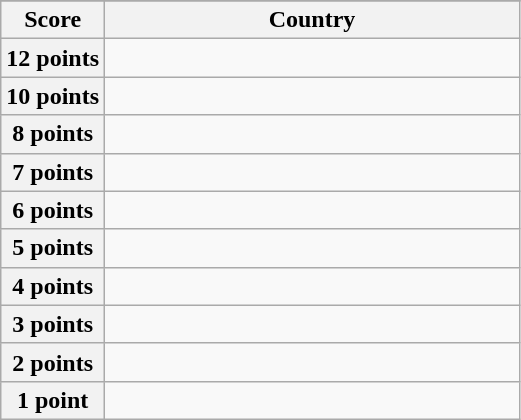<table class="wikitable">
<tr>
</tr>
<tr>
<th scope="col" width="20%">Score</th>
<th scope="col">Country</th>
</tr>
<tr>
<th scope="row">12 points</th>
<td></td>
</tr>
<tr>
<th scope="row">10 points</th>
<td></td>
</tr>
<tr>
<th scope="row">8 points</th>
<td></td>
</tr>
<tr>
<th scope="row">7 points</th>
<td></td>
</tr>
<tr>
<th scope="row">6 points</th>
<td></td>
</tr>
<tr>
<th scope="row">5 points</th>
<td></td>
</tr>
<tr>
<th scope="row">4 points</th>
<td></td>
</tr>
<tr>
<th scope="row">3 points</th>
<td></td>
</tr>
<tr>
<th scope="row">2 points</th>
<td></td>
</tr>
<tr>
<th scope="row">1 point</th>
<td></td>
</tr>
</table>
